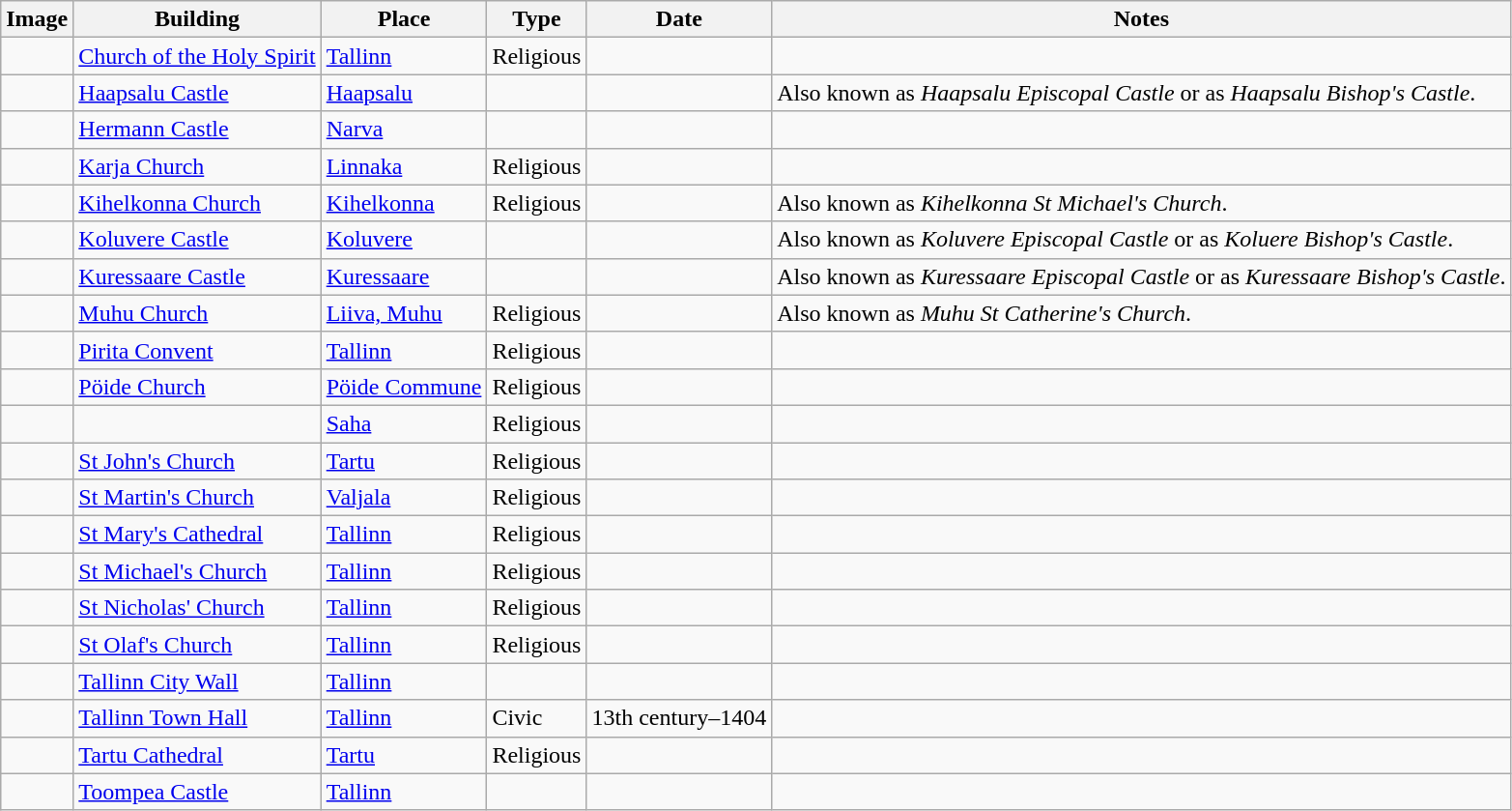<table class="wikitable sortable mw-collapsible mw-collapsed">
<tr>
<th>Image</th>
<th>Building</th>
<th>Place</th>
<th>Type</th>
<th>Date</th>
<th>Notes</th>
</tr>
<tr>
<td></td>
<td><a href='#'>Church of the Holy Spirit</a></td>
<td><a href='#'>Tallinn</a></td>
<td>Religious</td>
<td></td>
<td></td>
</tr>
<tr>
<td></td>
<td><a href='#'>Haapsalu Castle</a></td>
<td><a href='#'>Haapsalu</a></td>
<td></td>
<td></td>
<td>Also known as <em>Haapsalu Episcopal Castle</em> or as <em>Haapsalu Bishop's Castle</em>.</td>
</tr>
<tr>
<td></td>
<td><a href='#'>Hermann Castle</a></td>
<td><a href='#'>Narva</a></td>
<td></td>
<td></td>
<td></td>
</tr>
<tr>
<td></td>
<td><a href='#'>Karja Church</a></td>
<td><a href='#'>Linnaka</a></td>
<td>Religious</td>
<td></td>
<td></td>
</tr>
<tr>
<td></td>
<td><a href='#'>Kihelkonna Church</a></td>
<td><a href='#'>Kihelkonna</a></td>
<td>Religious</td>
<td></td>
<td>Also known as <em>Kihelkonna St Michael's Church</em>.</td>
</tr>
<tr>
<td></td>
<td><a href='#'>Koluvere Castle</a></td>
<td><a href='#'>Koluvere</a></td>
<td></td>
<td></td>
<td>Also known as <em>Koluvere Episcopal Castle</em> or as <em>Koluere Bishop's Castle</em>.</td>
</tr>
<tr>
<td></td>
<td><a href='#'>Kuressaare Castle</a></td>
<td><a href='#'>Kuressaare</a></td>
<td></td>
<td></td>
<td>Also known as <em>Kuressaare Episcopal Castle</em> or as <em>Kuressaare Bishop's Castle</em>.</td>
</tr>
<tr>
<td></td>
<td><a href='#'>Muhu Church</a></td>
<td><a href='#'>Liiva, Muhu</a></td>
<td>Religious</td>
<td></td>
<td>Also known as <em>Muhu St Catherine's Church</em>.</td>
</tr>
<tr>
<td></td>
<td><a href='#'>Pirita Convent</a></td>
<td><a href='#'>Tallinn</a></td>
<td>Religious</td>
<td></td>
<td></td>
</tr>
<tr>
<td></td>
<td><a href='#'>Pöide Church</a></td>
<td><a href='#'>Pöide Commune</a></td>
<td>Religious</td>
<td></td>
<td></td>
</tr>
<tr>
<td></td>
<td></td>
<td><a href='#'>Saha</a></td>
<td>Religious</td>
<td></td>
<td></td>
</tr>
<tr>
<td></td>
<td><a href='#'>St John's Church</a></td>
<td><a href='#'>Tartu</a></td>
<td>Religious</td>
<td></td>
<td></td>
</tr>
<tr>
<td></td>
<td><a href='#'>St Martin's Church</a></td>
<td><a href='#'>Valjala</a></td>
<td>Religious</td>
<td></td>
<td></td>
</tr>
<tr>
<td></td>
<td><a href='#'>St Mary's Cathedral</a></td>
<td><a href='#'>Tallinn</a></td>
<td>Religious</td>
<td></td>
<td></td>
</tr>
<tr>
<td></td>
<td><a href='#'>St Michael's Church</a></td>
<td><a href='#'>Tallinn</a></td>
<td>Religious</td>
<td></td>
<td></td>
</tr>
<tr>
<td></td>
<td><a href='#'>St Nicholas' Church</a></td>
<td><a href='#'>Tallinn</a></td>
<td>Religious</td>
<td></td>
<td></td>
</tr>
<tr>
<td></td>
<td><a href='#'>St Olaf's Church</a></td>
<td><a href='#'>Tallinn</a></td>
<td>Religious</td>
<td></td>
<td></td>
</tr>
<tr>
<td></td>
<td><a href='#'>Tallinn City Wall</a></td>
<td><a href='#'>Tallinn</a></td>
<td></td>
<td></td>
<td></td>
</tr>
<tr>
<td></td>
<td><a href='#'>Tallinn Town Hall</a></td>
<td><a href='#'>Tallinn</a></td>
<td>Civic</td>
<td>13th century–1404</td>
<td></td>
</tr>
<tr>
<td></td>
<td><a href='#'>Tartu Cathedral</a></td>
<td><a href='#'>Tartu</a></td>
<td>Religious</td>
<td></td>
<td></td>
</tr>
<tr>
<td></td>
<td><a href='#'>Toompea Castle</a></td>
<td><a href='#'>Tallinn</a></td>
<td></td>
<td></td>
<td></td>
</tr>
</table>
